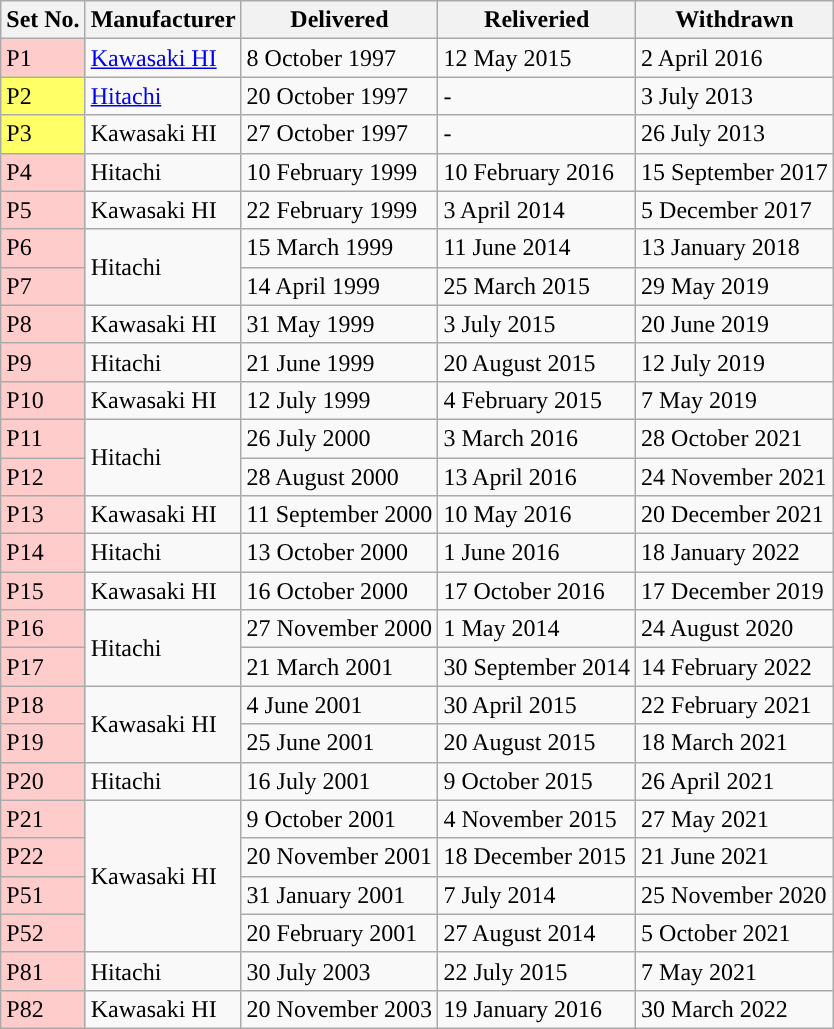<table class="wikitable">
<tr>
<th>Set No.</th>
<th>Manufacturer</th>
<th>Delivered</th>
<th>Reliveried</th>
<th>Withdrawn</th>
</tr>
<tr>
<td style="background: #FCC">P1</td>
<td><a href='#'>Kawasaki HI</a></td>
<td>8 October 1997</td>
<td>12 May 2015</td>
<td>2 April 2016</td>
</tr>
<tr>
<td style="background: #FF6">P2</td>
<td><a href='#'>Hitachi</a></td>
<td>20 October 1997</td>
<td>-</td>
<td>3 July 2013</td>
</tr>
<tr>
<td style="background: #FF6">P3</td>
<td>Kawasaki HI</td>
<td>27 October 1997</td>
<td>-</td>
<td>26 July 2013</td>
</tr>
<tr>
<td style="background: #FCC">P4</td>
<td>Hitachi</td>
<td>10 February 1999</td>
<td>10 February 2016</td>
<td>15 September 2017</td>
</tr>
<tr>
<td style="background: #FCC">P5</td>
<td>Kawasaki HI</td>
<td>22 February 1999</td>
<td>3 April 2014</td>
<td>5 December 2017</td>
</tr>
<tr>
<td style="background: #FCC">P6</td>
<td rowspan="2">Hitachi</td>
<td>15 March 1999</td>
<td>11 June 2014</td>
<td>13 January 2018</td>
</tr>
<tr>
<td style="background: #FCC">P7</td>
<td>14 April 1999</td>
<td>25 March 2015</td>
<td>29 May 2019</td>
</tr>
<tr>
<td style="background: #FCC">P8</td>
<td>Kawasaki HI</td>
<td>31 May 1999</td>
<td>3 July 2015</td>
<td>20 June 2019</td>
</tr>
<tr>
<td style="background: #FCC">P9</td>
<td>Hitachi</td>
<td>21 June 1999</td>
<td>20 August 2015</td>
<td>12 July 2019</td>
</tr>
<tr>
<td style="background: #FCC">P10</td>
<td>Kawasaki HI</td>
<td>12 July 1999</td>
<td>4 February 2015</td>
<td>7 May 2019</td>
</tr>
<tr>
<td style="background: #FCC">P11</td>
<td rowspan="2">Hitachi</td>
<td>26 July 2000</td>
<td>3 March 2016</td>
<td>28 October 2021</td>
</tr>
<tr>
<td style="background: #FCC">P12</td>
<td>28 August 2000</td>
<td>13 April 2016</td>
<td>24 November 2021</td>
</tr>
<tr>
<td style="background: #FCC">P13</td>
<td>Kawasaki HI</td>
<td>11 September 2000</td>
<td>10 May 2016</td>
<td>20 December 2021</td>
</tr>
<tr>
<td style="background: #FCC">P14</td>
<td>Hitachi</td>
<td>13 October 2000</td>
<td>1 June 2016</td>
<td>18 January 2022</td>
</tr>
<tr>
<td style="background: #FCC">P15</td>
<td>Kawasaki HI</td>
<td>16 October 2000</td>
<td>17 October 2016</td>
<td>17 December 2019</td>
</tr>
<tr>
<td style="background: #FCC">P16</td>
<td rowspan="2">Hitachi</td>
<td>27 November 2000</td>
<td>1 May 2014</td>
<td>24 August 2020</td>
</tr>
<tr>
<td style="background: #FCC">P17</td>
<td>21 March 2001</td>
<td>30 September 2014</td>
<td>14 February 2022</td>
</tr>
<tr>
<td style="background: #FCC">P18</td>
<td rowspan="2">Kawasaki HI</td>
<td>4 June 2001</td>
<td>30 April 2015</td>
<td>22 February 2021</td>
</tr>
<tr>
<td style="background: #FCC">P19</td>
<td>25 June 2001</td>
<td>20 August 2015</td>
<td>18 March 2021</td>
</tr>
<tr>
<td style="background: #FCC">P20</td>
<td>Hitachi</td>
<td>16 July 2001</td>
<td>9 October 2015</td>
<td>26 April 2021</td>
</tr>
<tr>
<td style="background: #FCC">P21</td>
<td rowspan="4">Kawasaki HI</td>
<td>9 October 2001</td>
<td>4 November 2015</td>
<td>27 May 2021</td>
</tr>
<tr>
<td style="background: #FCC">P22</td>
<td>20 November 2001</td>
<td>18 December 2015</td>
<td>21 June 2021</td>
</tr>
<tr>
<td style="background: #FCC">P51</td>
<td>31 January 2001</td>
<td>7 July 2014</td>
<td>25 November 2020</td>
</tr>
<tr>
<td style="background: #FCC">P52</td>
<td>20 February 2001</td>
<td>27 August 2014</td>
<td>5 October 2021</td>
</tr>
<tr>
<td style="background: #FCC">P81</td>
<td>Hitachi</td>
<td>30 July 2003</td>
<td>22 July 2015</td>
<td>7 May 2021</td>
</tr>
<tr>
<td style="background: #FCC">P82</td>
<td>Kawasaki HI</td>
<td>20 November 2003</td>
<td>19 January 2016</td>
<td>30 March 2022</td>
</tr>
</table>
